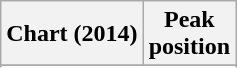<table class="wikitable sortable plainrowheaders" style="text-align:center">
<tr>
<th scope="col">Chart (2014)</th>
<th scope="col">Peak<br>position</th>
</tr>
<tr>
</tr>
<tr>
</tr>
<tr>
</tr>
<tr>
</tr>
<tr>
</tr>
<tr>
</tr>
<tr>
</tr>
<tr>
</tr>
</table>
